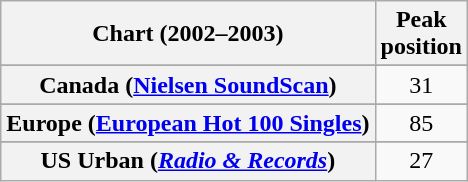<table class="wikitable sortable plainrowheaders" style="text-align:center">
<tr>
<th>Chart (2002–2003)</th>
<th>Peak<br>position</th>
</tr>
<tr>
</tr>
<tr>
</tr>
<tr>
</tr>
<tr>
</tr>
<tr>
<th scope="row">Canada (<a href='#'>Nielsen SoundScan</a>)</th>
<td>31</td>
</tr>
<tr>
</tr>
<tr>
<th scope="row">Europe (<a href='#'>European Hot 100 Singles</a>)</th>
<td>85</td>
</tr>
<tr>
</tr>
<tr>
</tr>
<tr>
</tr>
<tr>
</tr>
<tr>
</tr>
<tr>
</tr>
<tr>
</tr>
<tr>
</tr>
<tr>
</tr>
<tr>
</tr>
<tr>
<th scope="row">US Urban (<em><a href='#'>Radio & Records</a></em>)</th>
<td align="center">27</td>
</tr>
</table>
